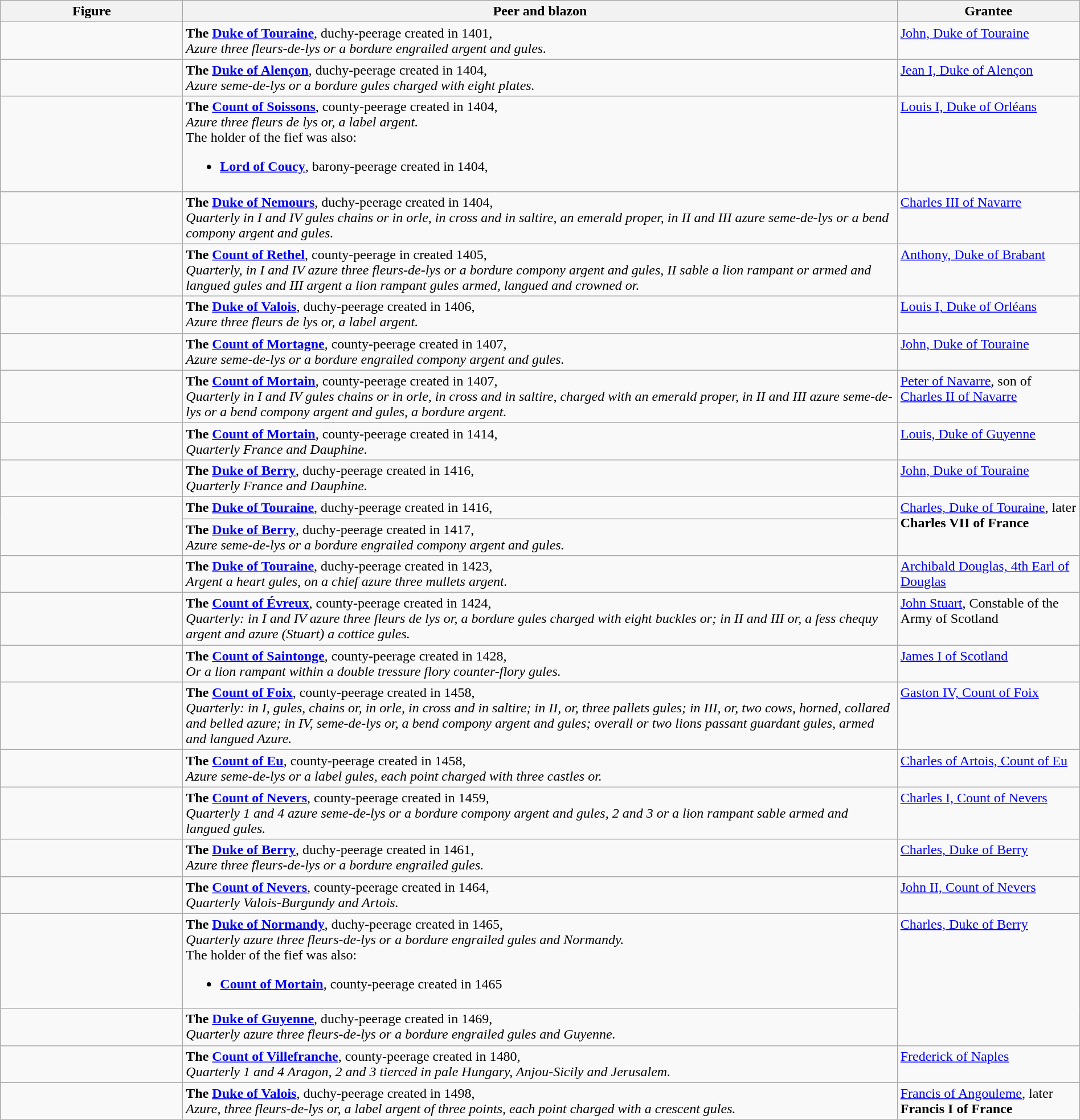<table class="wikitable" width="100%">
<tr>
<th width="206">Figure</th>
<th>Peer and blazon</th>
<th width="206">Grantee</th>
</tr>
<tr valign="top">
<td align="center"></td>
<td><strong>The <a href='#'>Duke of Touraine</a></strong>, duchy-peerage created in 1401,<br><em>Azure three fleurs-de-lys or a bordure engrailed argent and gules.</em></td>
<td><a href='#'>John, Duke of Touraine</a></td>
</tr>
<tr valign="top">
<td align="center"></td>
<td><strong>The <a href='#'>Duke of Alençon</a></strong>, duchy-peerage created in 1404,<br><em>Azure seme-de-lys or a bordure gules charged with eight plates.</em></td>
<td><a href='#'>Jean I, Duke of Alençon</a></td>
</tr>
<tr valign="top">
<td align="center"></td>
<td><strong>The <a href='#'>Count of Soissons</a></strong>, county-peerage created in 1404,<br><em>Azure three fleurs de lys or, a label argent.</em><br>The holder of the fief was also:<ul><li><strong><a href='#'>Lord of Coucy</a></strong>, barony-peerage created in 1404,</li></ul></td>
<td><a href='#'>Louis I, Duke of Orléans</a></td>
</tr>
<tr valign="top">
<td align="center"></td>
<td><strong>The <a href='#'>Duke of Nemours</a></strong>, duchy-peerage created in 1404,<br><em>Quarterly in I and IV gules chains or in orle, in cross and in saltire, an emerald proper, in II and III azure seme-de-lys or a bend compony argent and gules.</em></td>
<td><a href='#'>Charles III of Navarre</a></td>
</tr>
<tr valign="top">
<td align="center"></td>
<td><strong>The <a href='#'>Count of Rethel</a></strong>, county-peerage in created 1405,<br><em>Quarterly, in I and IV azure three fleurs-de-lys or a bordure compony argent and gules, II sable a lion rampant or armed and langued gules and III argent a lion rampant gules armed, langued and crowned or.</em></td>
<td><a href='#'>Anthony, Duke of Brabant</a></td>
</tr>
<tr valign="top">
<td align="center"></td>
<td><strong>The <a href='#'>Duke of Valois</a></strong>, duchy-peerage created in 1406,<br><em>Azure three fleurs de lys or, a label argent.</em></td>
<td><a href='#'>Louis I, Duke of Orléans</a></td>
</tr>
<tr valign="top">
<td align="center"></td>
<td><strong>The <a href='#'>Count of Mortagne</a></strong>, county-peerage created in 1407,<br><em>Azure seme-de-lys or a bordure engrailed compony argent and gules.</em></td>
<td><a href='#'>John, Duke of Touraine</a></td>
</tr>
<tr valign="top">
<td align="center"></td>
<td><strong>The <a href='#'>Count of Mortain</a></strong>, county-peerage created in 1407,<br><em>Quarterly in I and IV gules chains or in orle, in cross and in saltire, charged with an emerald proper, in II and III azure seme-de-lys or a bend compony argent and gules, a bordure argent.</em></td>
<td><a href='#'>Peter of Navarre</a>, son of <a href='#'>Charles II of Navarre</a></td>
</tr>
<tr valign="top">
<td align="center"></td>
<td><strong>The <a href='#'>Count of Mortain</a></strong>, county-peerage created in 1414,<br><em>Quarterly France and Dauphine.</em></td>
<td><a href='#'>Louis, Duke of Guyenne</a></td>
</tr>
<tr valign="top">
<td align="center"></td>
<td><strong>The <a href='#'>Duke of Berry</a></strong>, duchy-peerage created in 1416,<br><em>Quarterly France and Dauphine.</em></td>
<td><a href='#'>John, Duke of Touraine</a></td>
</tr>
<tr valign="top">
<td align="center" rowspan=2></td>
<td><strong>The <a href='#'>Duke of Touraine</a></strong>, duchy-peerage created in 1416,</td>
<td rowspan=2><a href='#'>Charles, Duke of Touraine</a>, later <strong>Charles VII of France</strong></td>
</tr>
<tr valign="top">
<td><strong>The <a href='#'>Duke of Berry</a></strong>, duchy-peerage created in 1417,<br><em>Azure seme-de-lys or a bordure engrailed compony argent and gules.</em></td>
</tr>
<tr valign="top">
<td align="center"></td>
<td><strong>The <a href='#'>Duke of Touraine</a></strong>, duchy-peerage created in 1423,<br><em>Argent a heart gules, on a chief azure three mullets argent.</em></td>
<td><a href='#'>Archibald Douglas, 4th Earl of Douglas</a></td>
</tr>
<tr valign="top">
<td align="center"></td>
<td><strong>The <a href='#'>Count of Évreux</a></strong>, county-peerage created in 1424,<br><em>Quarterly: in I and IV azure three fleurs de lys or, a bordure gules charged with eight buckles or; in II and III or, a fess chequy argent and azure (Stuart) a cottice gules.</em></td>
<td><a href='#'>John Stuart</a>, Constable of the Army of Scotland</td>
</tr>
<tr valign="top">
<td align="center"></td>
<td><strong>The <a href='#'>Count of Saintonge</a></strong>, county-peerage created in 1428,<br><em>Or a lion rampant within a double tressure flory counter-flory gules.</em></td>
<td><a href='#'>James I of Scotland</a></td>
</tr>
<tr valign="top">
<td align="center"></td>
<td><strong>The <a href='#'>Count of Foix</a></strong>, county-peerage created in 1458,<br><em>Quarterly: in I, gules, chains or, in orle, in cross and in saltire; in II, or, three pallets gules; in III, or, two cows, horned, collared and belled azure; in IV, seme-de-lys or, a bend compony argent and gules; overall or two lions passant guardant gules, armed and langued Azure.</em></td>
<td><a href='#'>Gaston IV, Count of Foix</a></td>
</tr>
<tr valign="top">
<td align="center"></td>
<td><strong>The <a href='#'>Count of Eu</a></strong>, county-peerage created in 1458,<br><em>Azure seme-de-lys or a label gules, each point charged with three castles or.</em></td>
<td><a href='#'>Charles of Artois, Count of Eu</a></td>
</tr>
<tr valign="top">
<td align="center"></td>
<td><strong>The <a href='#'>Count of Nevers</a></strong>, county-peerage created in 1459,<br><em>Quarterly 1 and 4 azure seme-de-lys or a bordure compony argent and gules, 2 and 3 or a lion rampant sable armed and langued gules.</em></td>
<td><a href='#'>Charles I, Count of Nevers</a></td>
</tr>
<tr valign="top">
<td align="center"></td>
<td><strong>The <a href='#'>Duke of Berry</a></strong>, duchy-peerage created in 1461,<br><em>Azure three fleurs-de-lys or a bordure engrailed gules.</em></td>
<td><a href='#'>Charles, Duke of Berry</a></td>
</tr>
<tr valign="top">
<td align="center"></td>
<td><strong>The <a href='#'>Count of Nevers</a></strong>, county-peerage created in 1464,<br><em>Quarterly Valois-Burgundy and Artois.</em></td>
<td><a href='#'>John II, Count of Nevers</a></td>
</tr>
<tr valign="top">
<td align="center"></td>
<td><strong>The <a href='#'>Duke of Normandy</a></strong>, duchy-peerage created in 1465,<br><em>Quarterly azure three fleurs-de-lys or a bordure engrailed gules and Normandy.</em><br>The holder of the fief was also:<ul><li><strong><a href='#'>Count of Mortain</a></strong>, county-peerage created in 1465</li></ul></td>
<td rowspan=2><a href='#'>Charles, Duke of Berry</a></td>
</tr>
<tr valign="top">
<td align="center"></td>
<td><strong>The <a href='#'>Duke of Guyenne</a></strong>, duchy-peerage created in 1469,<br><em>Quarterly azure three fleurs-de-lys or a bordure engrailed gules and Guyenne.</em></td>
</tr>
<tr valign="top">
<td align="center"></td>
<td><strong>The <a href='#'>Count of Villefranche</a></strong>, county-peerage created in 1480,<br><em>Quarterly 1 and 4 Aragon, 2 and 3 tierced in pale Hungary, Anjou-Sicily and Jerusalem.</em></td>
<td><a href='#'>Frederick of Naples</a></td>
</tr>
<tr valign="top">
<td align="center"></td>
<td><strong>The <a href='#'>Duke of Valois</a></strong>, duchy-peerage created in 1498,<br><em>Azure, three fleurs-de-lys or, a label argent of three points, each point charged with a crescent gules.</em></td>
<td><a href='#'>Francis of Angouleme</a>, later <strong>Francis I of France</strong></td>
</tr>
</table>
